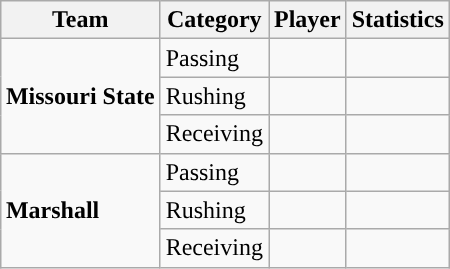<table class="wikitable" style="float: right;">
<tr>
<th>Team</th>
<th>Category</th>
<th>Player</th>
<th>Statistics</th>
</tr>
<tr>
<td rowspan=3><strong>Missouri State</strong></td>
<td>Passing</td>
<td></td>
<td></td>
</tr>
<tr>
<td>Rushing</td>
<td></td>
<td></td>
</tr>
<tr>
<td>Receiving</td>
<td></td>
<td></td>
</tr>
<tr>
<td rowspan=3><strong>Marshall</strong></td>
<td>Passing</td>
<td></td>
<td></td>
</tr>
<tr>
<td>Rushing</td>
<td></td>
<td></td>
</tr>
<tr>
<td>Receiving</td>
<td></td>
<td></td>
</tr>
</table>
